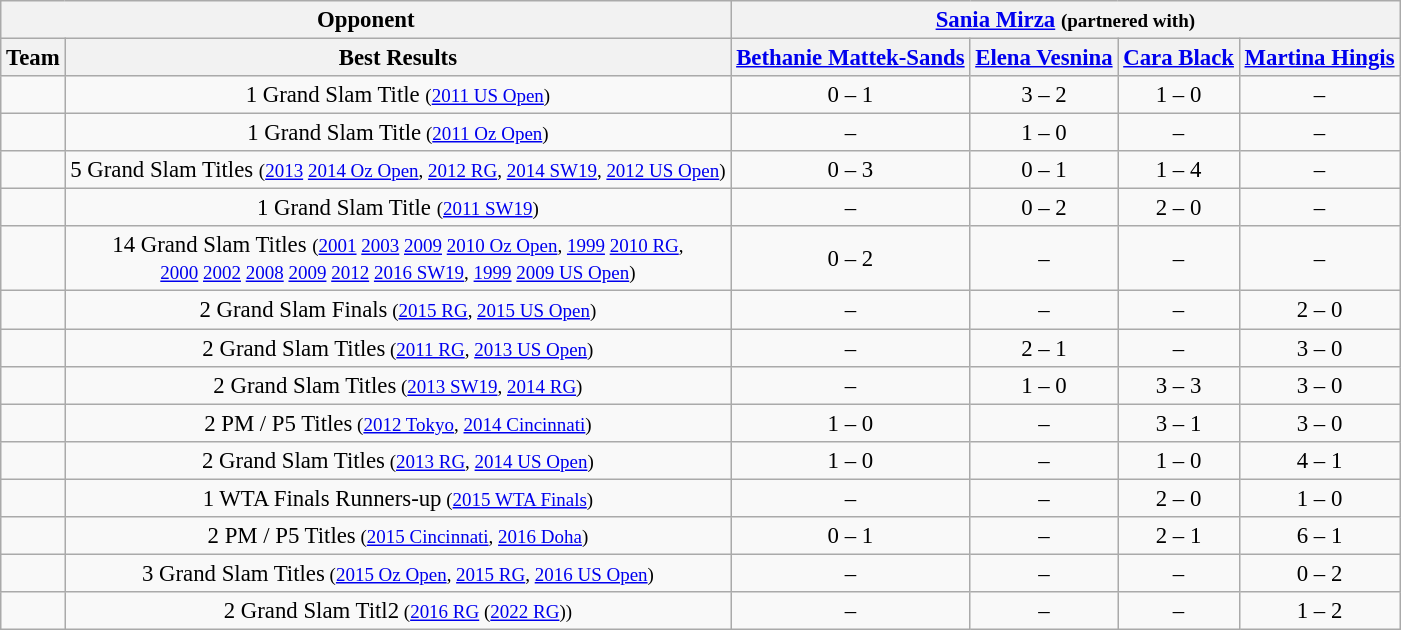<table class="wikitable" style=font-size:95%>
<tr>
<th colspan="2">Opponent</th>
<th colspan="5"> <a href='#'>Sania Mirza</a> <small>(partnered with) </small></th>
</tr>
<tr>
<th>Team</th>
<th>Best Results</th>
<th> <a href='#'>Bethanie Mattek-Sands</a></th>
<th> <a href='#'>Elena Vesnina</a></th>
<th> <a href='#'>Cara Black</a></th>
<th> <a href='#'>Martina Hingis</a></th>
</tr>
<tr>
<td></td>
<td align="center">1 Grand Slam Title <small> (<a href='#'>2011 US Open</a>)</small></td>
<td align="center">0 – 1</td>
<td align="center">3 – 2</td>
<td align="center">1 – 0</td>
<td align="center">–</td>
</tr>
<tr>
<td></td>
<td align="center">1 Grand Slam Title<small> (<a href='#'>2011 Oz Open</a>)</small></td>
<td align="center">–</td>
<td align="center">1 – 0</td>
<td align="center">–</td>
<td align="center">–</td>
</tr>
<tr>
<td></td>
<td align="center">5 Grand Slam Titles <small> (<a href='#'>2013</a> <a href='#'>2014 Oz Open</a>, <a href='#'>2012 RG</a>, <a href='#'>2014 SW19</a>, <a href='#'>2012 US Open</a>)</small></td>
<td align="center">0 – 3</td>
<td align="center">0 – 1</td>
<td align="center">1 – 4</td>
<td align="center">–</td>
</tr>
<tr>
<td></td>
<td align="center">1 Grand Slam Title <small> (<a href='#'>2011 SW19</a>)</small></td>
<td align="center">–</td>
<td align="center">0 – 2</td>
<td align="center">2 – 0</td>
<td align="center">–</td>
</tr>
<tr>
<td></td>
<td align="center">14 Grand Slam Titles <small>(<a href='#'>2001</a> <a href='#'>2003</a> <a href='#'>2009</a> <a href='#'>2010 Oz Open</a>, <a href='#'>1999</a> <a href='#'>2010 RG</a>, <br><a href='#'>2000</a> <a href='#'>2002</a> <a href='#'>2008</a> <a href='#'>2009</a> <a href='#'>2012</a> <a href='#'>2016 SW19</a>, <a href='#'>1999</a> <a href='#'>2009 US Open</a>)</small></td>
<td align="center">0 – 2</td>
<td align="center">–</td>
<td align="center">–</td>
<td align="center">–</td>
</tr>
<tr>
<td></td>
<td align="center">2 Grand Slam Finals<small> (<a href='#'>2015 RG</a>, <a href='#'>2015 US Open</a>)</small></td>
<td align="center">–</td>
<td align="center">–</td>
<td align="center">–</td>
<td align="center">2 – 0</td>
</tr>
<tr>
<td></td>
<td align="center">2 Grand Slam Titles<small> (<a href='#'>2011 RG</a>, <a href='#'>2013 US Open</a>)</small></td>
<td align="center">–</td>
<td align="center">2 – 1</td>
<td align="center">–</td>
<td align="center">3 – 0</td>
</tr>
<tr>
<td></td>
<td align="center">2 Grand Slam Titles<small> (<a href='#'>2013 SW19</a>, <a href='#'>2014 RG</a>)</small></td>
<td align="center">–</td>
<td align="center">1 – 0</td>
<td align="center">3 – 3</td>
<td align="center">3 – 0</td>
</tr>
<tr>
<td></td>
<td align="center">2 PM / P5 Titles<small> (<a href='#'>2012 Tokyo</a>, <a href='#'>2014 Cincinnati</a>)</small></td>
<td align="center">1 – 0</td>
<td align="center">–</td>
<td align="center">3 – 1</td>
<td align="center">3 – 0</td>
</tr>
<tr>
<td></td>
<td align="center">2 Grand Slam Titles<small> (<a href='#'>2013 RG</a>, <a href='#'>2014 US Open</a>)</small></td>
<td align="center">1 – 0</td>
<td align="center">–</td>
<td align="center">1 – 0</td>
<td align="center">4 – 1</td>
</tr>
<tr>
<td></td>
<td align="center">1 WTA Finals Runners-up<small> (<a href='#'>2015 WTA Finals</a>)</small></td>
<td align="center">–</td>
<td align="center">–</td>
<td align="center">2 – 0</td>
<td align="center">1 – 0</td>
</tr>
<tr>
<td></td>
<td align="center">2 PM / P5 Titles<small> (<a href='#'>2015 Cincinnati</a>, <a href='#'>2016 Doha</a>)</small></td>
<td align="center">0 – 1</td>
<td align="center">–</td>
<td align="center">2 – 1</td>
<td align="center">6 – 1</td>
</tr>
<tr>
<td></td>
<td align="center">3 Grand Slam Titles<small> (<a href='#'>2015 Oz Open</a>, <a href='#'>2015 RG</a>, <a href='#'>2016 US Open</a>)</small></td>
<td align="center">–</td>
<td align="center">–</td>
<td align="center">–</td>
<td align="center">0 – 2</td>
</tr>
<tr>
<td></td>
<td align="center">2 Grand Slam Titl2<small> (<a href='#'>2016 RG</a> (<a href='#'>2022 RG</a>))</small></td>
<td align="center">–</td>
<td align="center">–</td>
<td align="center">–</td>
<td align="center">1 – 2</td>
</tr>
</table>
